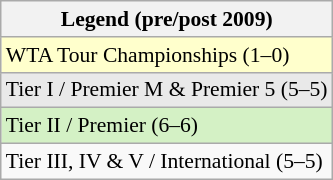<table class=wikitable style="font-size:90%">
<tr>
<th>Legend (pre/post 2009)</th>
</tr>
<tr>
<td bgcolor=#ffffcc>WTA Tour Championships (1–0)</td>
</tr>
<tr>
<td bgcolor=#e9e9e9>Tier I / Premier M & Premier 5 (5–5)</td>
</tr>
<tr>
<td bgcolor=#d4f1c5>Tier II / Premier (6–6)</td>
</tr>
<tr>
<td>Tier III, IV & V / International (5–5)</td>
</tr>
</table>
